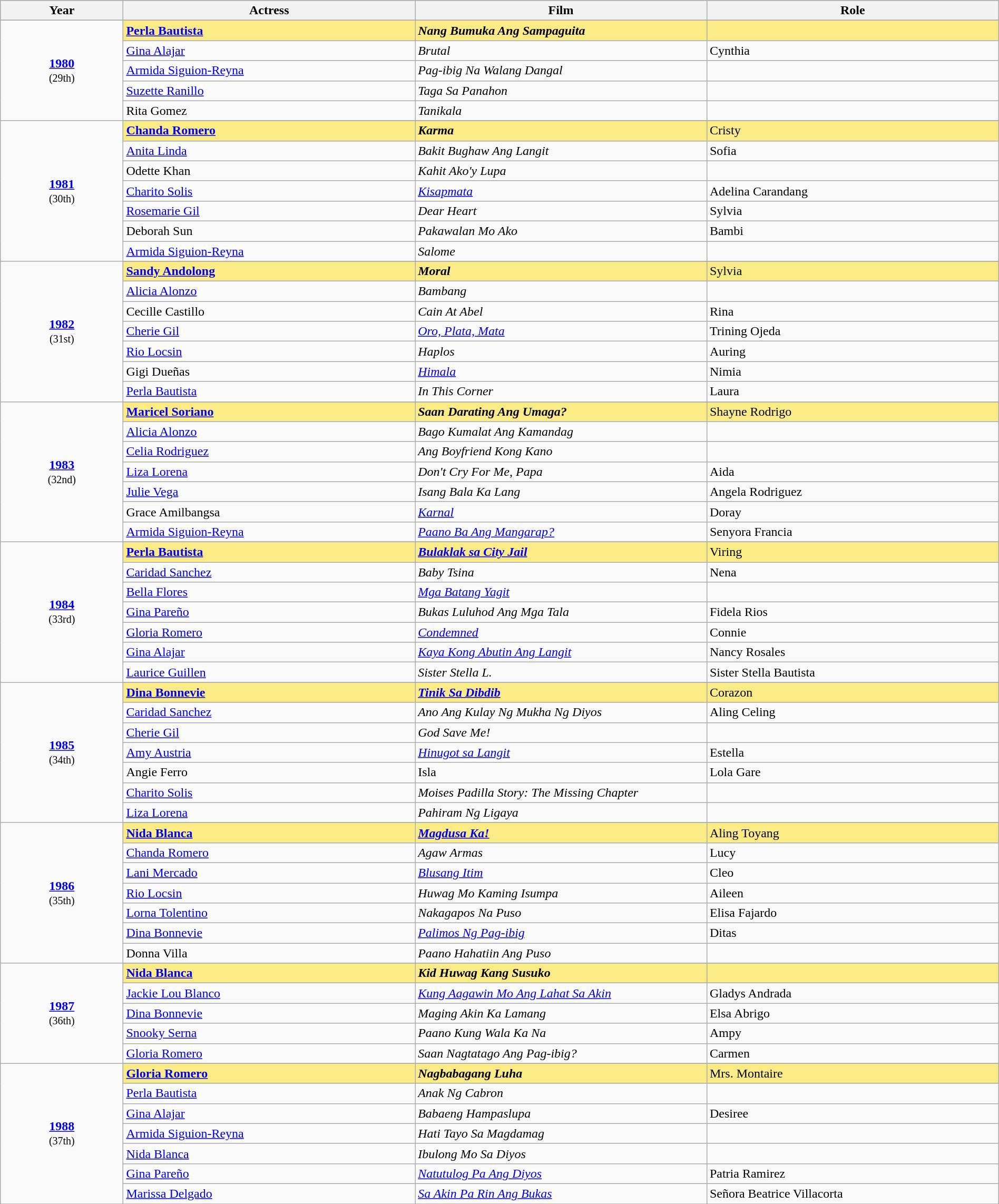<table class="wikitable" style="width:100%">
<tr bgcolor="#bebebe">
<th width="8%">Year</th>
<th width="19%">Actress</th>
<th width="19%">Film</th>
<th width="19%">Role</th>
</tr>
<tr>
</tr>
<tr>
<td rowspan=6 style="text-align:center"><strong><a href='#'>1980</a></strong><br><small>(29th)</small></td>
</tr>
<tr style="background:#FAEB86">
<td><strong><a href='#'>Perla Bautista</a></strong></td>
<td><strong><em>Nang Bumuka Ang Sampaguita</em></strong></td>
<td></td>
</tr>
<tr>
<td><a href='#'>Gina Alajar</a></td>
<td><em>Brutal</em></td>
<td>Cynthia</td>
</tr>
<tr>
<td><a href='#'>Armida Siguion-Reyna</a></td>
<td><em>Pag-ibig Na Walang Dangal</em></td>
<td></td>
</tr>
<tr>
<td><a href='#'>Suzette Ranillo</a></td>
<td><em>Taga Sa Panahon</em></td>
<td></td>
</tr>
<tr>
<td>Rita Gomez</td>
<td><em>Tanikala</em></td>
<td></td>
</tr>
<tr>
<td rowspan=8 style="text-align:center"><strong><a href='#'>1981</a></strong><br><small>(30th)</small></td>
</tr>
<tr style="background:#FAEB86">
<td><strong><a href='#'>Chanda Romero</a></strong></td>
<td><strong><em>Karma</em></strong></td>
<td>Cristy</td>
</tr>
<tr>
<td><a href='#'>Anita Linda</a></td>
<td><em>Bakit Bughaw Ang Langit</em></td>
<td>Sofia</td>
</tr>
<tr>
<td>Odette Khan</td>
<td><em>Kahit Ako'y Lupa</em></td>
<td></td>
</tr>
<tr>
<td><a href='#'>Charito Solis</a></td>
<td><em><a href='#'>Kisapmata</a></em></td>
<td>Adelina Carandang</td>
</tr>
<tr>
<td><a href='#'>Rosemarie Gil</a></td>
<td><em>Dear Heart</em></td>
<td>Sylvia</td>
</tr>
<tr>
<td>Deborah Sun</td>
<td><em>Pakawalan Mo Ako</em></td>
<td>Bambi</td>
</tr>
<tr>
<td><a href='#'>Armida Siguion-Reyna</a></td>
<td><em>Salome</em></td>
<td></td>
</tr>
<tr>
<td rowspan=8 style="text-align:center"><strong><a href='#'>1982</a></strong><br><small>(31st)</small></td>
</tr>
<tr style="background:#FAEB86">
<td><strong><a href='#'>Sandy Andolong</a></strong></td>
<td><strong><em>Moral</em></strong></td>
<td>Sylvia</td>
</tr>
<tr>
<td><a href='#'>Alicia Alonzo</a></td>
<td><em>Bambang</em></td>
<td></td>
</tr>
<tr>
<td>Cecille Castillo</td>
<td><em>Cain At Abel</em></td>
<td>Rina</td>
</tr>
<tr>
<td><a href='#'>Cherie Gil</a></td>
<td><em><a href='#'>Oro, Plata, Mata</a></em></td>
<td>Trining Ojeda</td>
</tr>
<tr>
<td><a href='#'>Rio Locsin</a></td>
<td><em>Haplos</em></td>
<td>Auring</td>
</tr>
<tr>
<td>Gigi Dueñas</td>
<td><em><a href='#'>Himala</a></em></td>
<td>Nimia</td>
</tr>
<tr>
<td><a href='#'>Perla Bautista</a></td>
<td><em>In This Corner</em></td>
<td>Laura</td>
</tr>
<tr>
<td rowspan=8 style="text-align:center"><strong><a href='#'>1983</a></strong><br><small>(32nd)</small></td>
</tr>
<tr style="background:#FAEB86">
<td><strong><a href='#'>Maricel Soriano</a></strong></td>
<td><strong><em>Saan Darating Ang Umaga?</em></strong></td>
<td>Shayne Rodrigo</td>
</tr>
<tr>
<td><a href='#'>Alicia Alonzo</a></td>
<td><em>Bago Kumalat Ang Kamandag</em></td>
<td></td>
</tr>
<tr>
<td><a href='#'>Celia Rodriguez</a></td>
<td><em>Ang Boyfriend Kong Kano</em></td>
<td></td>
</tr>
<tr>
<td><a href='#'>Liza Lorena</a></td>
<td><em>Don't Cry For Me, Papa</em></td>
<td>Aida</td>
</tr>
<tr>
<td><a href='#'>Julie Vega</a></td>
<td><em>Isang Bala Ka Lang</em></td>
<td>Angela Rodriguez</td>
</tr>
<tr>
<td>Grace Amilbangsa</td>
<td><em><a href='#'>Karnal</a></em></td>
<td>Doray</td>
</tr>
<tr>
<td><a href='#'>Armida Siguion-Reyna</a></td>
<td><em><a href='#'>Paano Ba Ang Mangarap?</a></em></td>
<td>Senyora Francia</td>
</tr>
<tr>
<td rowspan=8 style="text-align:center"><strong><a href='#'>1984</a></strong><br><small>(33rd)</small></td>
</tr>
<tr style="background:#FAEB86">
<td><strong><a href='#'>Perla Bautista</a></strong></td>
<td><strong><em><a href='#'>Bulaklak sa City Jail</a></em></strong></td>
<td>Viring</td>
</tr>
<tr>
<td><a href='#'>Caridad Sanchez</a></td>
<td><em>Baby Tsina</em></td>
<td>Nena</td>
</tr>
<tr>
<td><a href='#'>Bella Flores</a></td>
<td><em><a href='#'>Mga Batang Yagit</a></em></td>
<td></td>
</tr>
<tr>
<td><a href='#'>Gina Pareño</a></td>
<td><em>Bukas Luluhod Ang Mga Tala</em></td>
<td>Fidela Rios</td>
</tr>
<tr>
<td><a href='#'>Gloria Romero</a></td>
<td><em><a href='#'>Condemned</a></em></td>
<td>Connie</td>
</tr>
<tr>
<td><a href='#'>Gina Alajar</a></td>
<td><em><a href='#'>Kaya Kong Abutin Ang Langit</a></em></td>
<td>Nancy Rosales</td>
</tr>
<tr>
<td><a href='#'>Laurice Guillen</a></td>
<td><em>Sister Stella L.</em></td>
<td>Sister Stella Bautista</td>
</tr>
<tr>
<td rowspan=8 style="text-align:center"><strong><a href='#'>1985</a></strong><br><small>(34th)</small></td>
</tr>
<tr style="background:#FAEB86">
<td><strong><a href='#'>Dina Bonnevie</a></strong></td>
<td><strong><em><a href='#'>Tinik Sa Dibdib</a></em></strong></td>
<td>Corazon</td>
</tr>
<tr>
<td><a href='#'>Caridad Sanchez</a></td>
<td><em>Ano Ang Kulay Ng Mukha Ng Diyos</em></td>
<td>Aling Celing</td>
</tr>
<tr>
<td><a href='#'>Cherie Gil</a></td>
<td><em>God Save Me!</em></td>
<td></td>
</tr>
<tr>
<td><a href='#'>Amy Austria</a></td>
<td><em><a href='#'>Hinugot sa Langit</a></em></td>
<td>Estella</td>
</tr>
<tr>
<td>Angie Ferro</td>
<td>Isla</td>
<td>Lola Gare</td>
</tr>
<tr>
<td><a href='#'>Charito Solis</a></td>
<td><em>Moises Padilla Story: The Missing Chapter</em></td>
<td></td>
</tr>
<tr>
<td><a href='#'>Liza Lorena</a></td>
<td><em>Pahiram Ng Ligaya</em></td>
<td></td>
</tr>
<tr>
<td rowspan=8 style="text-align:center"><strong><a href='#'>1986</a></strong><br><small>(35th)</small></td>
</tr>
<tr style="background:#FAEB86">
<td><strong><a href='#'>Nida Blanca</a></strong></td>
<td><strong><em><a href='#'>Magdusa Ka!</a></em></strong></td>
<td>Aling Toyang</td>
</tr>
<tr>
<td><a href='#'>Chanda Romero</a></td>
<td><em>Agaw Armas</em></td>
<td>Lucy</td>
</tr>
<tr>
<td><a href='#'>Lani Mercado</a></td>
<td><em><a href='#'>Blusang Itim</a></em></td>
<td>Cleo</td>
</tr>
<tr>
<td><a href='#'>Rio Locsin</a></td>
<td><em>Huwag Mo Kaming Isumpa</em></td>
<td>Aileen</td>
</tr>
<tr>
<td><a href='#'>Lorna Tolentino</a></td>
<td><em>Nakagapos Na Puso</em></td>
<td>Elisa Fajardo</td>
</tr>
<tr>
<td><a href='#'>Dina Bonnevie</a></td>
<td><em><a href='#'>Palimos Ng Pag-ibig</a></em></td>
<td>Ditas</td>
</tr>
<tr>
<td>Donna Villa</td>
<td><em>Paano Hahatiin Ang Puso</em></td>
<td></td>
</tr>
<tr>
<td rowspan=6 style="text-align:center"><strong><a href='#'>1987</a></strong><br><small>(36th)</small></td>
</tr>
<tr style="background:#FAEB86">
<td><strong><a href='#'>Nida Blanca</a></strong></td>
<td><strong><em>Kid Huwag Kang Susuko</em></strong></td>
<td></td>
</tr>
<tr>
<td><a href='#'>Jackie Lou Blanco</a></td>
<td><em><a href='#'>Kung Aagawin Mo Ang Lahat Sa Akin</a></em></td>
<td>Gladys Andrada</td>
</tr>
<tr>
<td><a href='#'>Dina Bonnevie</a></td>
<td><em>Maging Akin Ka Lamang</em></td>
<td>Elsa Abrigo</td>
</tr>
<tr>
<td><a href='#'>Snooky Serna</a></td>
<td><em>Paano Kung Wala Ka Na</em></td>
<td>Ampy</td>
</tr>
<tr>
<td><a href='#'>Gloria Romero</a></td>
<td><em>Saan Nagtatago Ang Pag-ibig?</em></td>
<td>Carmen</td>
</tr>
<tr>
<td rowspan=8 style="text-align:center"><strong><a href='#'>1988</a></strong><br><small>(37th)</small></td>
</tr>
<tr style="background:#FAEB86">
<td><strong><a href='#'>Gloria Romero</a></strong></td>
<td><strong><em>Nagbabagang Luha</em></strong></td>
<td>Mrs. Montaire</td>
</tr>
<tr>
<td><a href='#'>Perla Bautista</a></td>
<td><em>Anak Ng Cabron</em></td>
<td></td>
</tr>
<tr>
<td><a href='#'>Gina Alajar</a></td>
<td><em>Babaeng Hampaslupa</em></td>
<td>Desiree</td>
</tr>
<tr>
<td><a href='#'>Armida Siguion-Reyna</a></td>
<td><em>Hati Tayo Sa Magdamag</em></td>
<td></td>
</tr>
<tr>
<td><a href='#'>Nida Blanca</a></td>
<td><em>Ibulong Mo Sa Diyos</em></td>
<td></td>
</tr>
<tr>
<td><a href='#'>Gina Pareño</a></td>
<td><em><a href='#'>Natutulog Pa Ang Diyos</a></em></td>
<td>Patria Ramirez</td>
</tr>
<tr>
<td><a href='#'>Marissa Delgado</a></td>
<td><em><a href='#'>Sa Akin Pa Rin Ang Bukas</a></em></td>
<td>Señora Beatrice Villacorta</td>
</tr>
<tr>
</tr>
</table>
